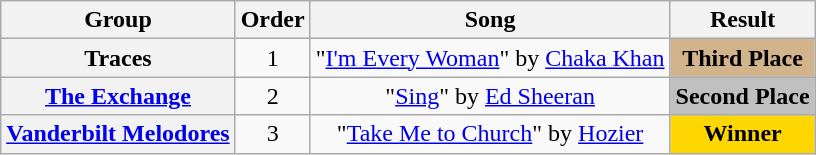<table class="wikitable plainrowheaders" style="text-align:center;">
<tr>
<th scope="col">Group</th>
<th scope="col">Order</th>
<th scope="col">Song</th>
<th scope="col">Result</th>
</tr>
<tr>
<th scope="row">Traces</th>
<td>1</td>
<td>"<a href='#'>I'm Every Woman</a>" by <a href='#'>Chaka Khan</a></td>
<td style="background:tan;"><strong>Third Place</strong></td>
</tr>
<tr>
<th scope="row"><a href='#'>The Exchange</a></th>
<td>2</td>
<td>"<a href='#'>Sing</a>" by <a href='#'>Ed Sheeran</a></td>
<td style="background:silver;"><strong>Second Place</strong></td>
</tr>
<tr>
<th scope="row"><a href='#'>Vanderbilt Melodores</a></th>
<td>3</td>
<td>"<a href='#'>Take Me to Church</a>" by <a href='#'>Hozier</a></td>
<td style="background:gold;"><strong>Winner</strong></td>
</tr>
</table>
